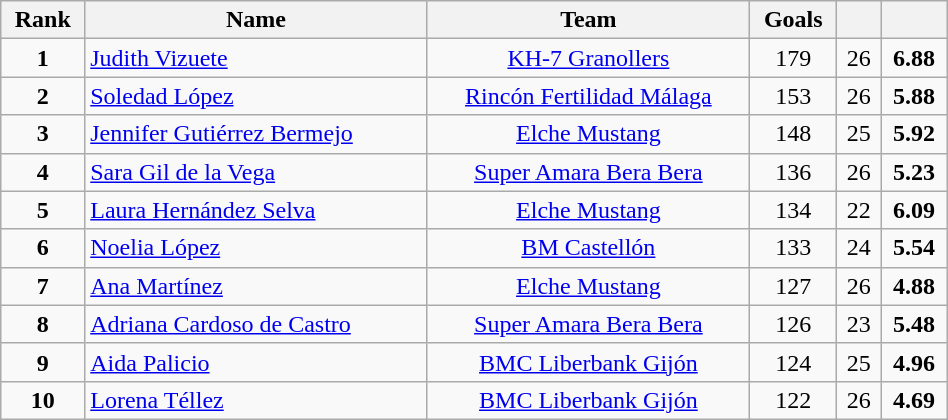<table class="wikitable" style="width:50%;">
<tr>
<th>Rank</th>
<th>Name</th>
<th>Team</th>
<th>Goals</th>
<th></th>
<th></th>
</tr>
<tr align=center>
<td><strong>1</strong></td>
<td align=left> <a href='#'>Judith Vizuete</a></td>
<td><a href='#'>KH-7 Granollers</a></td>
<td>179</td>
<td>26</td>
<td><strong>6.88</strong></td>
</tr>
<tr align=center>
<td><strong>2</strong></td>
<td align=left> <a href='#'>Soledad López</a></td>
<td><a href='#'>Rincón Fertilidad Málaga</a></td>
<td>153</td>
<td>26</td>
<td><strong>5.88</strong></td>
</tr>
<tr align=center>
<td><strong>3</strong></td>
<td align=left> <a href='#'>Jennifer Gutiérrez Bermejo</a></td>
<td><a href='#'>Elche Mustang</a></td>
<td>148</td>
<td>25</td>
<td><strong>5.92</strong></td>
</tr>
<tr align=center>
<td><strong>4</strong></td>
<td align=left> <a href='#'>Sara Gil de la Vega</a></td>
<td><a href='#'>Super Amara Bera Bera</a></td>
<td>136</td>
<td>26</td>
<td><strong>5.23</strong></td>
</tr>
<tr align=center>
<td><strong>5</strong></td>
<td align=left> <a href='#'>Laura Hernández Selva</a></td>
<td><a href='#'>Elche Mustang</a></td>
<td>134</td>
<td>22</td>
<td><strong>6.09</strong></td>
</tr>
<tr align=center>
<td><strong>6</strong></td>
<td align=left> <a href='#'>Noelia López</a></td>
<td><a href='#'>BM Castellón</a></td>
<td>133</td>
<td>24</td>
<td><strong>5.54</strong></td>
</tr>
<tr align=center>
<td><strong>7</strong></td>
<td align=left> <a href='#'>Ana Martínez</a></td>
<td><a href='#'>Elche Mustang</a></td>
<td>127</td>
<td>26</td>
<td><strong>4.88</strong></td>
</tr>
<tr align=center>
<td><strong>8</strong></td>
<td align=left> <a href='#'>Adriana Cardoso de Castro</a></td>
<td><a href='#'>Super Amara Bera Bera</a></td>
<td>126</td>
<td>23</td>
<td><strong>5.48</strong></td>
</tr>
<tr align=center>
<td><strong>9</strong></td>
<td align=left> <a href='#'>Aida Palicio</a></td>
<td><a href='#'>BMC Liberbank Gijón</a></td>
<td>124</td>
<td>25</td>
<td><strong>4.96</strong></td>
</tr>
<tr align=center>
<td><strong>10</strong></td>
<td align=left> <a href='#'>Lorena Téllez</a></td>
<td><a href='#'>BMC Liberbank Gijón</a></td>
<td>122</td>
<td>26</td>
<td><strong>4.69</strong></td>
</tr>
</table>
